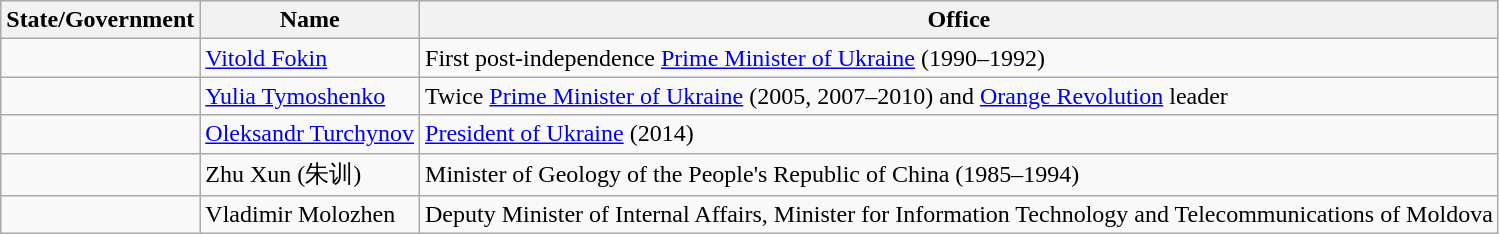<table class="wikitable">
<tr>
<th>State/Government</th>
<th>Name</th>
<th>Office</th>
</tr>
<tr>
<td><em></em></td>
<td><a href='#'>Vitold Fokin</a></td>
<td>First post-independence <a href='#'>Prime Minister of Ukraine</a> (1990–1992)</td>
</tr>
<tr>
<td><em></em></td>
<td><a href='#'>Yulia Tymoshenko</a></td>
<td>Twice <a href='#'>Prime Minister of Ukraine</a> (2005, 2007–2010) and <a href='#'>Orange Revolution</a> leader</td>
</tr>
<tr>
<td><em></em></td>
<td><a href='#'>Oleksandr Turchynov</a></td>
<td><a href='#'>President of Ukraine</a> (2014)</td>
</tr>
<tr>
<td><em></em></td>
<td>Zhu Xun (朱训)</td>
<td>Minister of Geology of the People's Republic of China (1985–1994)</td>
</tr>
<tr>
<td><em></em></td>
<td>Vladimir Molozhen</td>
<td>Deputy Minister of Internal Affairs, Minister for Information Technology and Telecommunications of Moldova</td>
</tr>
</table>
